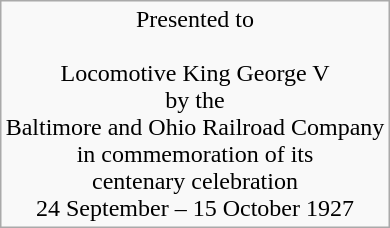<table class="wikitable" style="text-align:center; margin: auto">
<tr>
<td>Presented to<br><br>Locomotive King George V<br>
by the<br>
Baltimore and Ohio Railroad Company<br>
in commemoration of its<br>
centenary celebration<br>
24 September – 15 October 1927<br></td>
</tr>
</table>
